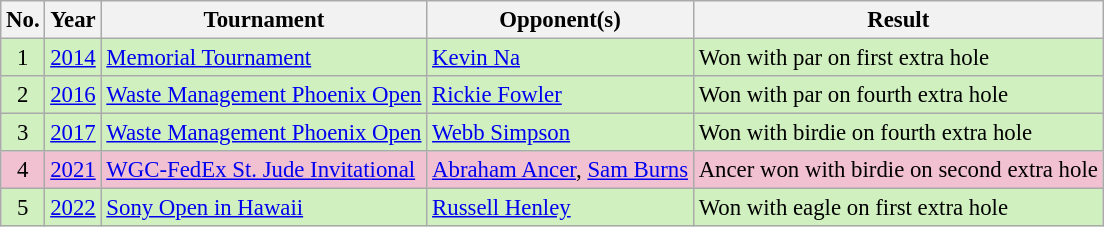<table class="wikitable" style="font-size:95%;">
<tr>
<th>No.</th>
<th>Year</th>
<th>Tournament</th>
<th>Opponent(s)</th>
<th>Result</th>
</tr>
<tr style="background:#D0F0C0;">
<td align=center>1</td>
<td><a href='#'>2014</a></td>
<td><a href='#'>Memorial Tournament</a></td>
<td> <a href='#'>Kevin Na</a></td>
<td>Won with par on first extra hole</td>
</tr>
<tr style="background:#D0F0C0;">
<td align=center>2</td>
<td><a href='#'>2016</a></td>
<td><a href='#'>Waste Management Phoenix Open</a></td>
<td> <a href='#'>Rickie Fowler</a></td>
<td>Won with par on fourth extra hole</td>
</tr>
<tr style="background:#D0F0C0;">
<td align=center>3</td>
<td><a href='#'>2017</a></td>
<td><a href='#'>Waste Management Phoenix Open</a></td>
<td> <a href='#'>Webb Simpson</a></td>
<td>Won with birdie on fourth extra hole</td>
</tr>
<tr style="background:#F2C1D1;">
<td align=center>4</td>
<td><a href='#'>2021</a></td>
<td><a href='#'>WGC-FedEx St. Jude Invitational</a></td>
<td> <a href='#'>Abraham Ancer</a>,  <a href='#'>Sam Burns</a></td>
<td>Ancer won with birdie on second extra hole</td>
</tr>
<tr style="background:#D0F0C0;">
<td align=center>5</td>
<td><a href='#'>2022</a></td>
<td><a href='#'>Sony Open in Hawaii</a></td>
<td> <a href='#'>Russell Henley</a></td>
<td>Won with eagle on first extra hole</td>
</tr>
</table>
